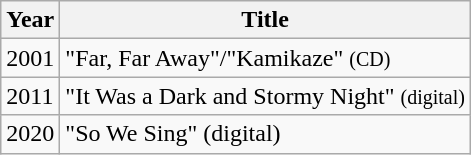<table class="wikitable">
<tr>
<th><strong>Year</strong></th>
<th><strong>Title</strong></th>
</tr>
<tr>
<td>2001</td>
<td>"Far, Far Away"/"Kamikaze" <small>(CD)</small></td>
</tr>
<tr>
<td>2011</td>
<td>"It Was a Dark and Stormy Night" <small>(digital)</small></td>
</tr>
<tr>
<td>2020</td>
<td>"So We Sing" (digital)</td>
</tr>
</table>
